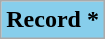<table class="wikitable">
<tr>
<td style="background:#87CEEB;"><strong>Record *</strong></td>
</tr>
</table>
